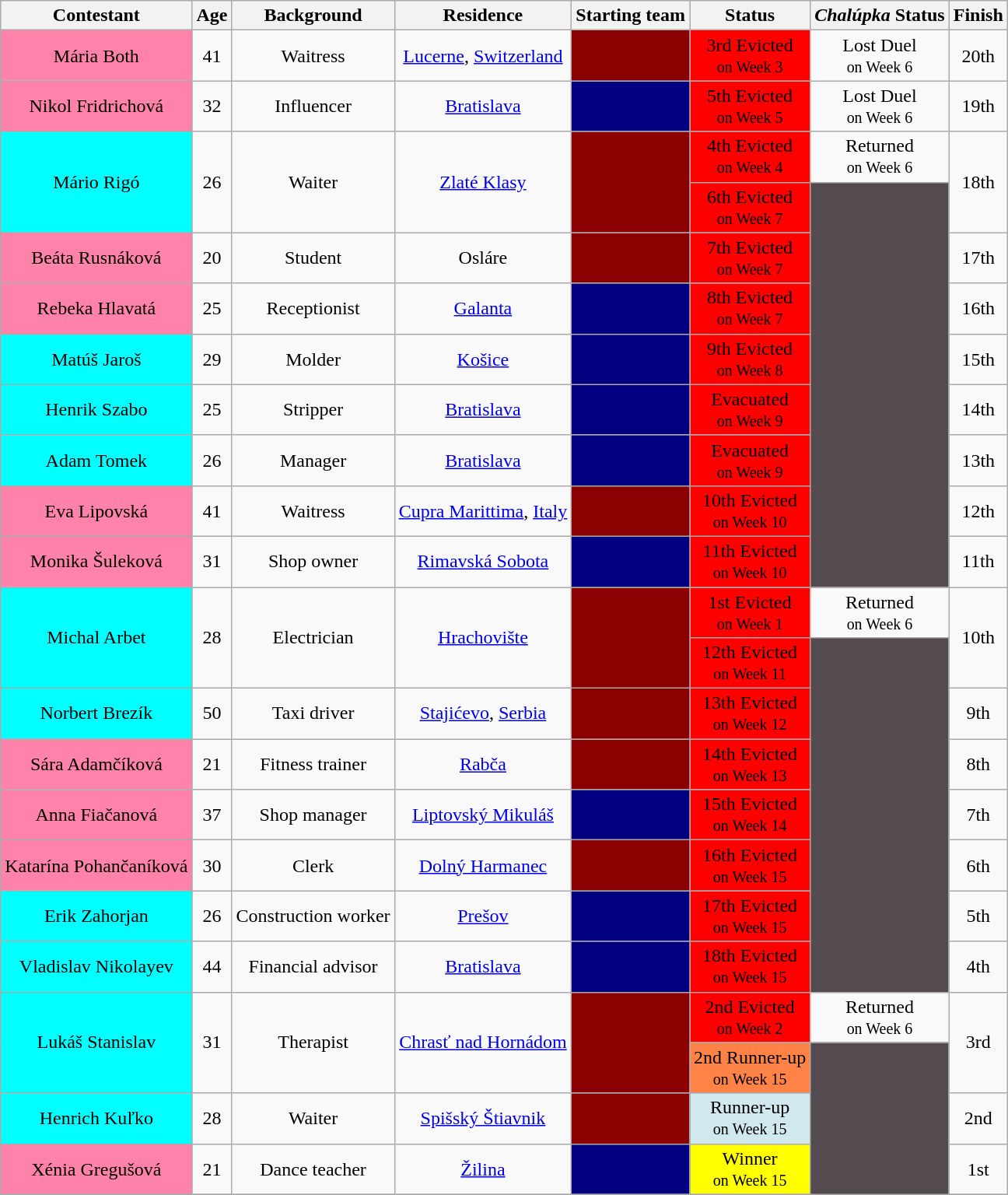<table class="wikitable sortable" style="margin:auto; text-align:center;">
<tr>
<th>Contestant</th>
<th>Age</th>
<th>Background</th>
<th>Residence</th>
<th>Starting team</th>
<th>Status</th>
<th><em>Chalúpka</em> Status</th>
<th>Finish</th>
</tr>
<tr>
<td style="background:#FF82AB;" colspan=1>Mária Both</td>
<td>41</td>
<td>Waitress</td>
<td><a href='#'>Lucerne</a>, <a href='#'>Switzerland</a></td>
<td style="background:#8B0000" colspan=1></td>
<td style="background:#ff0000;">3rd Evicted<br><small>on Week 3</small></td>
<td>Lost Duel<br><small>on Week 6</small></td>
<td>20th</td>
</tr>
<tr>
<td style="background:#FF82AB;" colspan=1>Nikol Fridrichová</td>
<td>32</td>
<td>Influencer</td>
<td><a href='#'>Bratislava</a></td>
<td style="background:#000080" colspan=1></td>
<td style="background:#ff0000;">5th Evicted<br><small>on Week 5</small></td>
<td>Lost Duel<br><small>on Week 6</small></td>
<td>19th</td>
</tr>
<tr>
<td style="background:cyan;" rowspan=2>Mário Rigó</td>
<td rowspan=2>26</td>
<td rowspan=2>Waiter</td>
<td rowspan=2><a href='#'>Zlaté Klasy</a></td>
<td style="background:#8B0000" colspan=1 rowspan=2></td>
<td style="background:#ff0000;">4th Evicted<br><small>on Week 4</small></td>
<td>Returned<br><small>on Week 6</small></td>
<td rowspan=2>18th</td>
</tr>
<tr>
<td style="background:#ff0000;">6th Evicted<br><small>on Week 7</small></td>
<td rowspan=8 style="background:#534B4F;"></td>
</tr>
<tr>
<td style="background:#FF82AB;" colspan=1>Beáta Rusnáková</td>
<td>20</td>
<td>Student</td>
<td>Osláre</td>
<td style="background:#8B0000" colspan=1></td>
<td style="background:#ff0000;">7th Evicted<br><small>on Week 7</small></td>
<td>17th</td>
</tr>
<tr>
<td style="background:#FF82AB;" colspan=1>Rebeka Hlavatá</td>
<td>25</td>
<td>Receptionist</td>
<td><a href='#'>Galanta</a></td>
<td style="background:#000080" colspan=1></td>
<td style="background:#ff0000;">8th Evicted<br><small>on Week 7</small></td>
<td>16th</td>
</tr>
<tr>
<td style="background:cyan;" colspan=1>Matúš Jaroš</td>
<td>29</td>
<td>Molder</td>
<td><a href='#'>Košice</a></td>
<td style="background:#000080" colspan=1></td>
<td style="background:#ff0000;">9th Evicted<br><small>on Week 8</small></td>
<td>15th</td>
</tr>
<tr>
<td style="background:cyan;" colspan=1>Henrik Szabo</td>
<td>25</td>
<td>Stripper</td>
<td><a href='#'>Bratislava</a></td>
<td style="background:#000080" colspan=1></td>
<td style="background:#ff0000;">Evacuated<br><small>on Week 9</small></td>
<td>14th</td>
</tr>
<tr>
<td style="background:cyan;" colspan=1>Adam Tomek</td>
<td>26</td>
<td>Manager</td>
<td><a href='#'>Bratislava</a></td>
<td style="background:#000080" colspan=1></td>
<td style="background:#ff0000;">Evacuated<br><small>on Week 9</small></td>
<td>13th</td>
</tr>
<tr>
<td style="background:#FF82AB;" colspan=1>Eva Lipovská</td>
<td>41</td>
<td>Waitress</td>
<td><a href='#'>Cupra Marittima</a>, <a href='#'>Italy</a></td>
<td style="background:#8B0000" colspan=1></td>
<td style="background:#ff0000;">10th Evicted<br><small>on Week 10</small></td>
<td>12th</td>
</tr>
<tr>
<td style="background:#FF82AB;" colspan=1>Monika Šuleková</td>
<td>31</td>
<td>Shop owner</td>
<td><a href='#'>Rimavská Sobota</a></td>
<td style="background:#000080" colspan=1></td>
<td style="background:#ff0000;">11th Evicted<br><small>on Week 10</small></td>
<td>11th</td>
</tr>
<tr>
<td style="background:cyan;" rowspan=2>Michal Arbet</td>
<td rowspan=2>28</td>
<td rowspan=2>Electrician</td>
<td rowspan=2><a href='#'>Hrachovište</a></td>
<td style="background:#8B0000" colspan=1 rowspan=2></td>
<td style="background:#ff0000;">1st Evicted<br><small>on Week 1</small></td>
<td>Returned<br><small>on Week 6</small></td>
<td rowspan=2>10th</td>
</tr>
<tr>
<td style="background:#ff0000;">12th Evicted<br><small>on Week 11</small></td>
<td rowspan=7 style="background:#534B4F;"></td>
</tr>
<tr>
<td style="background:cyan;" colspan=1>Norbert Brezík</td>
<td>50</td>
<td>Taxi driver</td>
<td><a href='#'>Stajićevo</a>, <a href='#'>Serbia</a></td>
<td style="background:#8B0000" colspan=1></td>
<td style="background:#ff0000;">13th Evicted<br><small>on Week 12</small></td>
<td>9th</td>
</tr>
<tr>
<td style="background:#FF82AB;" colspan=1>Sára Adamčíková</td>
<td>21</td>
<td>Fitness trainer</td>
<td><a href='#'>Rabča</a></td>
<td style="background:#8B0000" colspan=1></td>
<td style="background:#ff0000;">14th Evicted<br><small>on Week 13</small></td>
<td>8th</td>
</tr>
<tr>
<td style="background:#FF82AB;" colspan=1>Anna Fiačanová</td>
<td>37</td>
<td>Shop manager</td>
<td><a href='#'>Liptovský Mikuláš</a></td>
<td style="background:#000080" colspan=1></td>
<td style="background:#ff0000;">15th Evicted<br><small>on Week 14</small></td>
<td>7th</td>
</tr>
<tr>
<td style="background:#FF82AB;" colspan=1>Katarína Pohančaníková</td>
<td>30</td>
<td>Clerk</td>
<td><a href='#'>Dolný Harmanec</a></td>
<td style="background:#8B0000" colspan=1></td>
<td style="background:#ff0000;">16th Evicted<br><small>on Week 15</small></td>
<td>6th</td>
</tr>
<tr>
<td style="background:cyan;" colspan=1>Erik Zahorjan</td>
<td>26</td>
<td>Construction worker</td>
<td><a href='#'>Prešov</a></td>
<td style="background:#000080" colspan=1></td>
<td style="background:#ff0000;">17th Evicted<br><small>on Week 15</small></td>
<td>5th</td>
</tr>
<tr>
<td style="background:cyan;" colspan=1>Vladislav Nikolayev</td>
<td>44</td>
<td>Financial advisor</td>
<td><a href='#'>Bratislava</a></td>
<td style="background:#000080" colspan=1></td>
<td style="background:#ff0000;">18th Evicted<br><small>on Week 15</small></td>
<td>4th</td>
</tr>
<tr>
<td style="background:cyan;" rowspan=2>Lukáš Stanislav</td>
<td rowspan=2>31</td>
<td rowspan=2>Therapist</td>
<td rowspan=2><a href='#'>Chrasť nad Hornádom</a></td>
<td style="background:#8B0000" colspan=1 rowspan=2></td>
<td style="background:#ff0000;">2nd Evicted<br><small>on Week 2</small></td>
<td rowspan=1>Returned<br><small>on Week 6</small></td>
<td rowspan=2>3rd</td>
</tr>
<tr>
<td style="background:#FF8247;">2nd Runner-up<br><small>on Week 15</small></td>
<td rowspan=15 style="background:#534B4F;"></td>
</tr>
<tr>
<td style="background:cyan;" colspan=1>Henrich Kuľko</td>
<td>28</td>
<td>Waiter</td>
<td><a href='#'>Spišský Štiavnik</a></td>
<td style="background:#8B0000" colspan=1></td>
<td style="background:#D1E8EF;">Runner-up<br><small>on Week 15</small></td>
<td>2nd</td>
</tr>
<tr>
<td style="background:#FF82AB;" colspan=1>Xénia Gregušová</td>
<td>21</td>
<td>Dance teacher</td>
<td><a href='#'>Žilina</a></td>
<td style="background:#000080" colspan=1></td>
<td style="background:yellow;">Winner<br><small>on Week 15</small></td>
<td>1st</td>
</tr>
<tr>
</tr>
</table>
